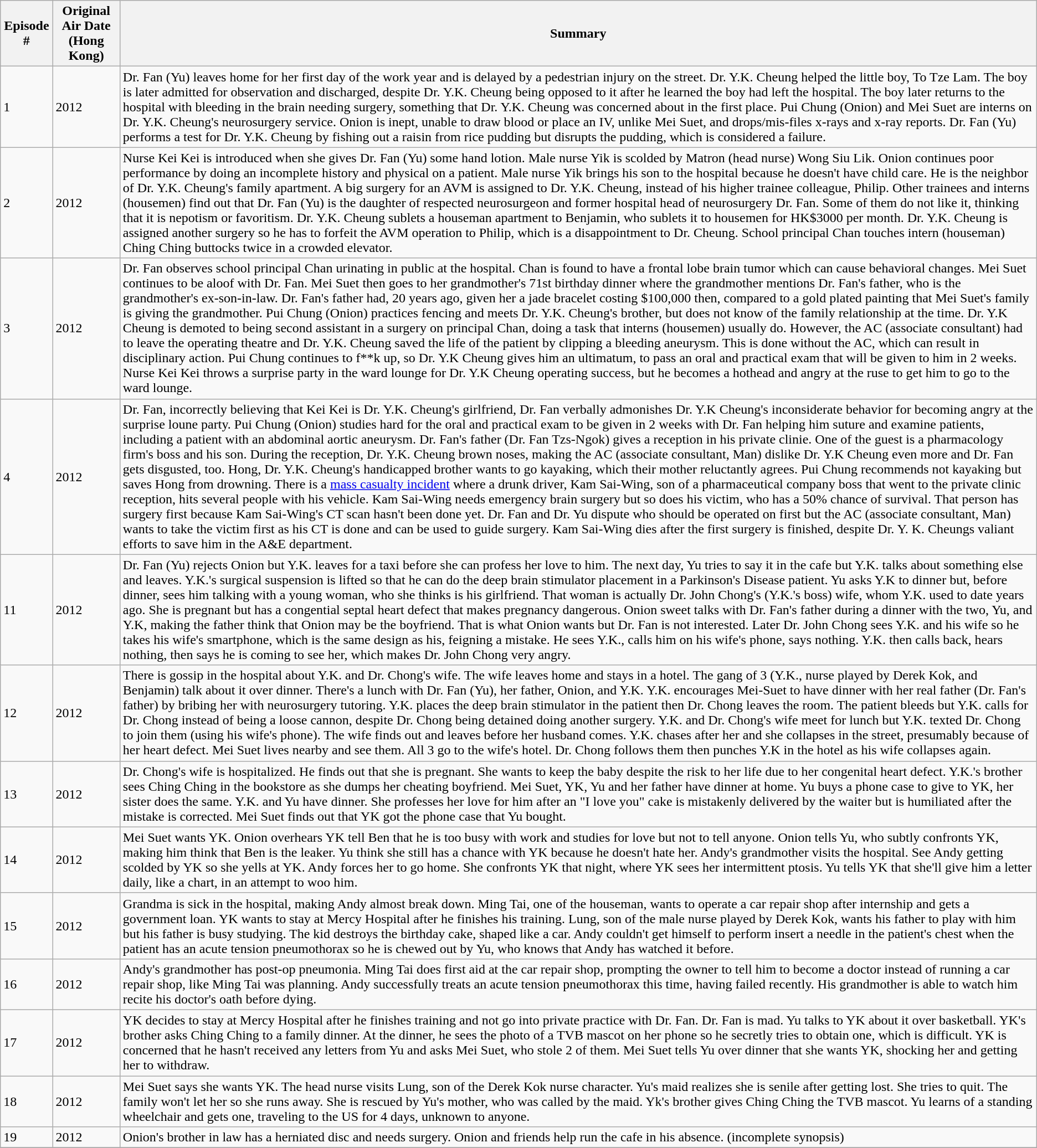<table class="wikitable">
<tr>
<th>Episode #</th>
<th>Original Air Date (Hong Kong)</th>
<th>Summary</th>
</tr>
<tr>
<td>1</td>
<td>2012</td>
<td>Dr. Fan (Yu) leaves home for her first day of the work year and is delayed by a pedestrian injury on the street. Dr. Y.K. Cheung helped the little boy, To Tze Lam. The boy is later admitted for observation and discharged, despite Dr. Y.K. Cheung being opposed to it after he learned the boy had left the hospital. The boy later returns to the hospital with bleeding in the brain needing surgery, something that Dr. Y.K. Cheung was concerned about in the first place. Pui Chung (Onion) and Mei Suet are interns on Dr. Y.K. Cheung's neurosurgery service. Onion is inept, unable to draw blood or place an IV, unlike Mei Suet, and drops/mis-files x-rays and x-ray reports. Dr. Fan (Yu) performs a test for Dr. Y.K. Cheung by fishing out a raisin from rice pudding but disrupts the pudding, which is considered a failure.</td>
</tr>
<tr>
<td>2</td>
<td>2012</td>
<td>Nurse Kei Kei is introduced when she gives Dr. Fan (Yu) some hand lotion. Male nurse Yik is scolded by Matron (head nurse) Wong Siu Lik. Onion continues poor performance by doing an incomplete history and physical on a patient. Male nurse Yik brings his son to the hospital because he doesn't have child care. He is the neighbor of Dr. Y.K. Cheung's family apartment. A big surgery for an AVM is assigned to Dr. Y.K. Cheung, instead of his higher trainee colleague, Philip. Other trainees and interns (housemen) find out that Dr. Fan (Yu) is the daughter of respected neurosurgeon and former hospital head of neurosurgery Dr. Fan. Some of them do not like it, thinking that it is nepotism or favoritism. Dr. Y.K. Cheung sublets a houseman apartment to Benjamin, who sublets it to housemen for HK$3000 per month. Dr. Y.K. Cheung is assigned another surgery so he has to forfeit the AVM operation to Philip, which is a disappointment to Dr. Cheung. School principal Chan touches intern (houseman) Ching Ching buttocks twice in a crowded elevator.</td>
</tr>
<tr>
<td>3</td>
<td>2012</td>
<td>Dr. Fan observes school principal Chan urinating in public at the hospital. Chan is found to have a frontal lobe brain tumor which can cause behavioral changes. Mei Suet continues to be aloof with Dr. Fan. Mei Suet then goes to her grandmother's 71st birthday dinner where the grandmother mentions Dr. Fan's father, who is the grandmother's ex-son-in-law. Dr. Fan's father had, 20 years ago, given her a jade bracelet costing $100,000 then, compared to a gold plated painting that Mei Suet's family is giving the grandmother. Pui Chung (Onion) practices fencing and meets Dr. Y.K. Cheung's brother, but does not know of the family relationship at the time. Dr. Y.K Cheung is demoted to being second assistant in a surgery on principal Chan, doing a task that interns (housemen) usually do. However, the AC (associate consultant) had to leave the operating theatre and Dr. Y.K. Cheung saved the life of the patient by clipping a bleeding aneurysm. This is done without the AC, which can result in disciplinary action. Pui Chung continues to f**k up, so Dr. Y.K Cheung gives him an ultimatum, to pass an oral and practical exam that will be given to him in 2 weeks. Nurse Kei Kei throws a surprise party in the ward lounge for Dr. Y.K Cheung operating success, but he becomes a hothead and angry at the ruse to get him to go to the ward lounge.</td>
</tr>
<tr>
<td>4</td>
<td>2012</td>
<td>Dr. Fan, incorrectly believing that Kei Kei is Dr. Y.K. Cheung's girlfriend, Dr. Fan verbally admonishes Dr. Y.K Cheung's inconsiderate behavior for becoming angry at the surprise loune party. Pui Chung (Onion) studies hard for the oral and practical exam to be given in 2 weeks with Dr. Fan helping him suture and examine patients, including a patient with an abdominal aortic aneurysm. Dr. Fan's father (Dr. Fan Tzs-Ngok) gives a reception in his private clinie. One of the guest is a pharmacology firm's boss and his son. During the reception, Dr. Y.K. Cheung brown noses, making the AC (associate consultant, Man) dislike Dr. Y.K Cheung even more and Dr. Fan gets disgusted, too.  Hong, Dr. Y.K. Cheung's handicapped brother wants to go kayaking, which their mother reluctantly agrees. Pui Chung recommends not kayaking but saves Hong from drowning. There is a <a href='#'>mass casualty incident</a> where a drunk driver, Kam Sai-Wing, son of a pharmaceutical company boss that went to the private clinic reception, hits several people with his vehicle. Kam Sai-Wing needs emergency brain surgery but so does his victim, who has a 50% chance of survival. That person has surgery first because Kam Sai-Wing's CT scan hasn't been done yet. Dr. Fan and Dr. Yu dispute who should be operated on first but the AC (associate consultant, Man) wants to take the victim first as his CT is done and can be used to guide surgery. Kam Sai-Wing dies after the first surgery is finished, despite Dr. Y. K. Cheungs valiant efforts to save him in the A&E department.</td>
</tr>
<tr>
<td>11</td>
<td>2012</td>
<td>Dr. Fan (Yu) rejects Onion but Y.K. leaves for a taxi before she can profess her love to him. The next day, Yu tries to say it in the cafe but Y.K. talks about something else and leaves. Y.K.'s surgical suspension is lifted so that he can do the deep brain stimulator placement in a Parkinson's Disease patient. Yu asks Y.K to dinner but, before dinner, sees him talking with a young woman, who she thinks is his girlfriend. That woman is actually Dr. John Chong's (Y.K.'s boss) wife, whom Y.K. used to date years ago. She is pregnant but has a congential septal heart defect that makes pregnancy dangerous. Onion sweet talks with Dr. Fan's father during a dinner with the two, Yu, and Y.K, making the father think that Onion may be the boyfriend. That is what Onion wants but Dr. Fan is not interested. Later Dr. John Chong sees Y.K. and his wife so he takes his wife's smartphone, which is the same design as his, feigning a mistake. He sees Y.K., calls him on his wife's phone, says nothing. Y.K. then calls back, hears nothing, then says he is coming to see her, which makes Dr. John Chong very angry.</td>
</tr>
<tr>
<td>12</td>
<td>2012</td>
<td>There is gossip in the hospital about Y.K. and Dr. Chong's wife. The wife leaves home and stays in a hotel. The gang of 3 (Y.K., nurse played by Derek Kok, and Benjamin) talk about it over dinner. There's a lunch with Dr. Fan (Yu), her father, Onion, and Y.K.  Y.K. encourages Mei-Suet to have dinner with her real father (Dr. Fan's father) by bribing her with neurosurgery tutoring. Y.K. places the deep brain stimulator in the patient then Dr. Chong leaves the room. The patient bleeds but Y.K. calls for Dr. Chong instead of being a loose cannon, despite Dr. Chong being detained doing another surgery. Y.K. and Dr. Chong's wife meet for lunch but Y.K. texted Dr. Chong to join them (using his wife's phone). The wife finds out and leaves before her husband comes. Y.K. chases after her and she collapses in the street, presumably because of her heart defect. Mei Suet lives nearby and see them. All 3 go to the wife's hotel. Dr. Chong follows them then punches Y.K in the hotel as his wife collapses again.</td>
</tr>
<tr>
<td>13</td>
<td>2012</td>
<td>Dr. Chong's wife is hospitalized. He finds out that she is pregnant. She wants to keep the baby despite the risk to her life due to her congenital heart defect. Y.K.'s brother sees Ching Ching in the bookstore as she dumps her cheating boyfriend. Mei Suet, YK, Yu and her father have dinner at home. Yu buys a phone case to give to YK, her sister does the same. Y.K. and Yu have dinner. She professes her love for him after an "I love you" cake is mistakenly delivered by the waiter but is humiliated after the mistake is corrected.  Mei Suet finds out that YK got the phone case that Yu bought.</td>
</tr>
<tr>
<td>14</td>
<td>2012</td>
<td>Mei Suet wants YK. Onion overhears YK tell Ben that he is too busy with work and studies for love but not to tell anyone. Onion tells Yu, who subtly confronts YK, making him think that Ben is the leaker. Yu think she still has a chance with YK because he doesn't hate her. Andy's grandmother visits the hospital. See Andy getting scolded by YK so she yells at YK. Andy forces her to go home. She confronts YK that night, where YK sees her intermittent ptosis. Yu tells YK that she'll give him a letter daily, like a chart, in an attempt to woo him.</td>
</tr>
<tr>
<td>15</td>
<td>2012</td>
<td>Grandma is sick in the hospital, making Andy almost break down. Ming Tai, one of the houseman, wants to operate a car repair shop after internship and gets a government loan.  YK wants to stay at Mercy Hospital after he finishes his training. Lung, son of the male nurse played by Derek Kok, wants his father to play with him but his father is busy studying. The kid destroys the birthday cake, shaped like a car. Andy couldn't get himself to perform insert a needle in the patient's chest when the patient has an acute tension pneumothorax so he is chewed out by Yu, who knows that Andy has watched it before.</td>
</tr>
<tr>
<td>16</td>
<td>2012</td>
<td>Andy's grandmother has post-op pneumonia. Ming Tai does first aid at the car repair shop, prompting the owner to tell him to become a doctor instead of running a car repair shop, like Ming Tai was planning. Andy successfully treats an acute tension pneumothorax this time, having failed recently. His grandmother is able to watch him recite his doctor's oath before dying.</td>
</tr>
<tr>
<td>17</td>
<td>2012</td>
<td>YK decides to stay at Mercy Hospital after he finishes training and not go into private practice with Dr. Fan. Dr. Fan is mad. Yu talks to YK about it over basketball. YK's brother asks Ching Ching to a family dinner. At the dinner, he sees the photo of a TVB mascot on her phone so he secretly tries to obtain one, which is difficult. YK is concerned that he hasn't received any letters from Yu and asks Mei Suet, who stole 2 of them. Mei Suet tells Yu over dinner that she wants YK, shocking her and getting her to withdraw.</td>
</tr>
<tr>
<td>18</td>
<td>2012</td>
<td>Mei Suet says she wants YK. The head nurse visits Lung, son of the Derek Kok nurse character. Yu's maid realizes she is senile after getting lost. She tries to quit. The family won't let her so she runs away. She is rescued by Yu's mother, who was called by the maid. Yk's brother gives Ching Ching the TVB mascot. Yu learns of a standing wheelchair and gets one, traveling to the US for 4 days, unknown to anyone.</td>
</tr>
<tr>
<td>19</td>
<td>2012</td>
<td>Onion's brother in law has a herniated disc and needs surgery. Onion and friends help run the cafe in his absence. (incomplete synopsis)</td>
</tr>
<tr>
</tr>
<tr>
</tr>
</table>
